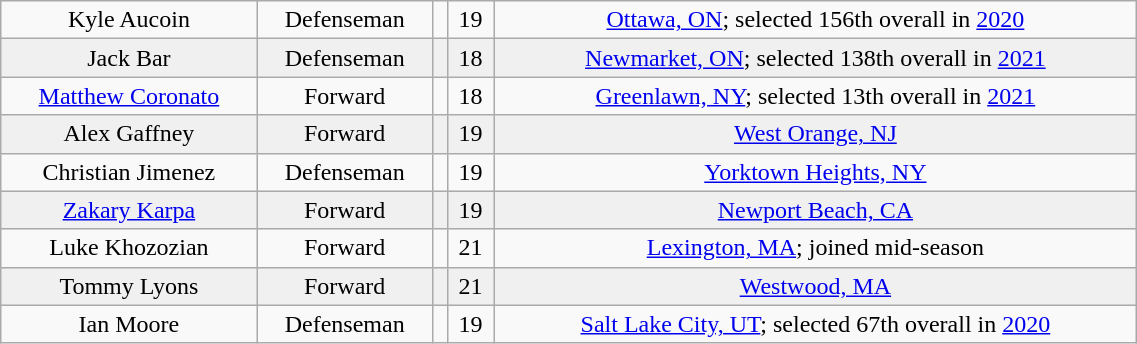<table class="wikitable" width="60%">
<tr align="center" bgcolor="">
<td>Kyle Aucoin</td>
<td>Defenseman</td>
<td></td>
<td>19</td>
<td><a href='#'>Ottawa, ON</a>; selected 156th overall in <a href='#'>2020</a></td>
</tr>
<tr align="center" bgcolor="f0f0f0">
<td>Jack Bar</td>
<td>Defenseman</td>
<td></td>
<td>18</td>
<td><a href='#'>Newmarket, ON</a>; selected 138th overall in <a href='#'>2021</a></td>
</tr>
<tr align="center" bgcolor="">
<td><a href='#'>Matthew Coronato</a></td>
<td>Forward</td>
<td></td>
<td>18</td>
<td><a href='#'>Greenlawn, NY</a>; selected 13th overall in <a href='#'>2021</a></td>
</tr>
<tr align="center" bgcolor="f0f0f0">
<td>Alex Gaffney</td>
<td>Forward</td>
<td></td>
<td>19</td>
<td><a href='#'>West Orange, NJ</a></td>
</tr>
<tr align="center" bgcolor="">
<td>Christian Jimenez</td>
<td>Defenseman</td>
<td></td>
<td>19</td>
<td><a href='#'>Yorktown Heights, NY</a></td>
</tr>
<tr align="center" bgcolor="f0f0f0">
<td><a href='#'>Zakary Karpa</a></td>
<td>Forward</td>
<td></td>
<td>19</td>
<td><a href='#'>Newport Beach, CA</a></td>
</tr>
<tr align="center" bgcolor="">
<td>Luke Khozozian</td>
<td>Forward</td>
<td></td>
<td>21</td>
<td><a href='#'>Lexington, MA</a>; joined mid-season</td>
</tr>
<tr align="center" bgcolor="f0f0f0">
<td>Tommy Lyons</td>
<td>Forward</td>
<td></td>
<td>21</td>
<td><a href='#'>Westwood, MA</a></td>
</tr>
<tr align="center" bgcolor="">
<td>Ian Moore</td>
<td>Defenseman</td>
<td></td>
<td>19</td>
<td><a href='#'>Salt Lake City, UT</a>; selected 67th overall in <a href='#'>2020</a></td>
</tr>
</table>
